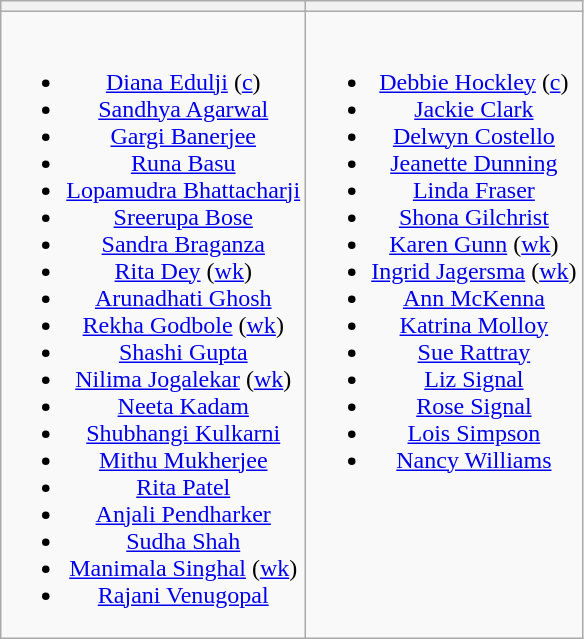<table class="wikitable" style="text-align:center">
<tr>
<th></th>
<th></th>
</tr>
<tr style="vertical-align:top">
<td><br><ul><li><a href='#'>Diana Edulji</a> (<a href='#'>c</a>)</li><li><a href='#'>Sandhya Agarwal</a></li><li><a href='#'>Gargi Banerjee</a></li><li><a href='#'>Runa Basu</a></li><li><a href='#'>Lopamudra Bhattacharji</a></li><li><a href='#'>Sreerupa Bose</a></li><li><a href='#'>Sandra Braganza</a></li><li><a href='#'>Rita Dey</a> (<a href='#'>wk</a>)</li><li><a href='#'>Arunadhati Ghosh</a></li><li><a href='#'>Rekha Godbole</a> (<a href='#'>wk</a>)</li><li><a href='#'>Shashi Gupta</a></li><li><a href='#'>Nilima Jogalekar</a> (<a href='#'>wk</a>)</li><li><a href='#'>Neeta Kadam</a></li><li><a href='#'>Shubhangi Kulkarni</a></li><li><a href='#'>Mithu Mukherjee</a></li><li><a href='#'>Rita Patel</a></li><li><a href='#'>Anjali Pendharker</a></li><li><a href='#'>Sudha Shah</a></li><li><a href='#'>Manimala Singhal</a> (<a href='#'>wk</a>)</li><li><a href='#'>Rajani Venugopal</a></li></ul></td>
<td><br><ul><li><a href='#'>Debbie Hockley</a> (<a href='#'>c</a>)</li><li><a href='#'>Jackie Clark</a></li><li><a href='#'>Delwyn Costello</a></li><li><a href='#'>Jeanette Dunning</a></li><li><a href='#'>Linda Fraser</a></li><li><a href='#'>Shona Gilchrist</a></li><li><a href='#'>Karen Gunn</a> (<a href='#'>wk</a>)</li><li><a href='#'>Ingrid Jagersma</a> (<a href='#'>wk</a>)</li><li><a href='#'>Ann McKenna</a></li><li><a href='#'>Katrina Molloy</a></li><li><a href='#'>Sue Rattray</a></li><li><a href='#'>Liz Signal</a></li><li><a href='#'>Rose Signal</a></li><li><a href='#'>Lois Simpson</a></li><li><a href='#'>Nancy Williams</a></li></ul></td>
</tr>
</table>
